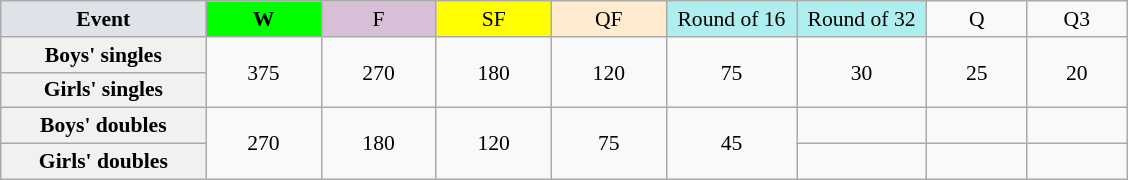<table class=wikitable style=font-size:90%;text-align:center>
<tr>
<td style="width:130px; background:#dfe2e9;"><strong>Event</strong></td>
<td style="width:70px; background:lime;"><strong>W</strong></td>
<td style="width:70px; background:thistle;">F</td>
<td style="width:70px; background:#ff0;">SF</td>
<td style="width:70px; background:#ffebcd;">QF</td>
<td style="width:80px; background:#afeeee;">Round of 16</td>
<td style="width:80px; background:#afeeee;">Round of 32</td>
<td style="width:60px;">Q</td>
<td style="width:60px;">Q3</td>
</tr>
<tr>
<th style="background:#f1f1f1;">Boys' singles</th>
<td rowspan=2>375</td>
<td rowspan=2>270</td>
<td rowspan=2>180</td>
<td rowspan=2>120</td>
<td rowspan=2>75</td>
<td rowspan=2>30</td>
<td rowspan=2>25</td>
<td rowspan=2>20</td>
</tr>
<tr>
<th style="background:#f1f1f1;">Girls' singles</th>
</tr>
<tr>
<th style="background:#f1f1f1;">Boys' doubles</th>
<td rowspan=2>270</td>
<td rowspan=2>180</td>
<td rowspan=2>120</td>
<td rowspan=2>75</td>
<td rowspan=2>45</td>
<td></td>
<td></td>
<td></td>
</tr>
<tr>
<th style="background:#f1f1f1;">Girls' doubles</th>
<td></td>
<td></td>
<td></td>
</tr>
</table>
